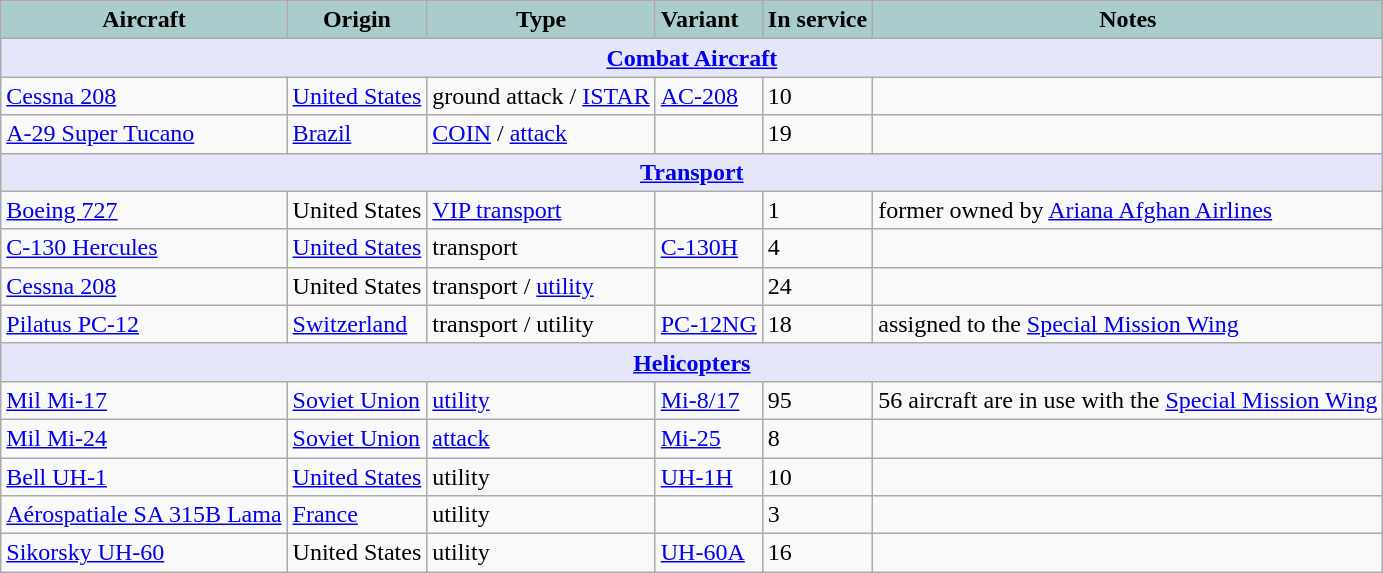<table class="wikitable">
<tr>
<th style="text-align:center; background:#acc;">Aircraft</th>
<th style="text-align: center; background:#acc;">Origin</th>
<th style="text-align:l center; background:#acc;">Type</th>
<th style="text-align:left; background:#acc;">Variant</th>
<th style="text-align:center; background:#acc;">In service</th>
<th style="text-align: center; background:#acc;">Notes</th>
</tr>
<tr>
<th style="align: center; background: lavender;" colspan="7"><a href='#'>Combat Aircraft</a></th>
</tr>
<tr>
<td><a href='#'>Cessna 208</a></td>
<td><a href='#'>United States</a></td>
<td>ground attack / <a href='#'>ISTAR</a></td>
<td><a href='#'>AC-208</a></td>
<td>10</td>
<td></td>
</tr>
<tr>
<td><a href='#'>A-29 Super Tucano</a></td>
<td><a href='#'>Brazil</a></td>
<td><a href='#'>COIN</a> / <a href='#'>attack</a></td>
<td></td>
<td>19</td>
<td></td>
</tr>
<tr>
<th style="align: center; background: lavender;" colspan="7"><a href='#'>Transport</a></th>
</tr>
<tr>
<td><a href='#'>Boeing 727</a></td>
<td>United States</td>
<td><a href='#'>VIP transport</a></td>
<td></td>
<td>1</td>
<td>former owned by <a href='#'>Ariana Afghan Airlines</a></td>
</tr>
<tr>
<td><a href='#'>C-130 Hercules</a></td>
<td><a href='#'>United States</a></td>
<td>transport</td>
<td><a href='#'>C-130H</a></td>
<td>4</td>
<td></td>
</tr>
<tr>
<td><a href='#'>Cessna 208</a></td>
<td>United States</td>
<td>transport / <a href='#'>utility</a></td>
<td></td>
<td>24</td>
<td></td>
</tr>
<tr>
<td><a href='#'>Pilatus PC-12</a></td>
<td><a href='#'>Switzerland</a></td>
<td>transport / utility</td>
<td><a href='#'>PC-12NG</a></td>
<td>18</td>
<td>assigned to the <a href='#'>Special Mission Wing</a></td>
</tr>
<tr>
<th style="align: center; background: lavender;" colspan="7"><a href='#'>Helicopters</a></th>
</tr>
<tr>
<td><a href='#'>Mil Mi-17</a></td>
<td><a href='#'>Soviet Union</a></td>
<td><a href='#'>utility</a></td>
<td><a href='#'>Mi-8/17</a></td>
<td>95</td>
<td>56 aircraft are in use with the <a href='#'>Special Mission Wing</a></td>
</tr>
<tr>
<td><a href='#'>Mil Mi-24</a></td>
<td><a href='#'>Soviet Union</a></td>
<td><a href='#'>attack</a></td>
<td><a href='#'>Mi-25</a></td>
<td>8</td>
<td></td>
</tr>
<tr>
<td><a href='#'>Bell UH-1</a></td>
<td><a href='#'>United States</a></td>
<td>utility</td>
<td><a href='#'>UH-1H</a></td>
<td>10</td>
<td></td>
</tr>
<tr>
<td><a href='#'>Aérospatiale SA 315B Lama</a></td>
<td><a href='#'>France</a></td>
<td>utility</td>
<td></td>
<td>3</td>
<td></td>
</tr>
<tr>
<td><a href='#'>Sikorsky UH-60</a></td>
<td>United States</td>
<td>utility</td>
<td><a href='#'>UH-60A</a></td>
<td>16</td>
<td></td>
</tr>
</table>
